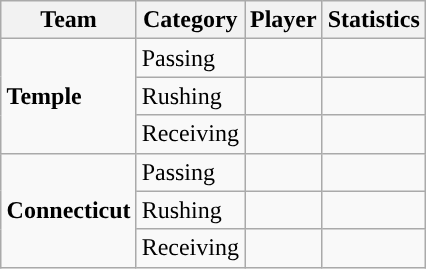<table class="wikitable" style="float: right;">
<tr>
<th>Team</th>
<th>Category</th>
<th>Player</th>
<th>Statistics</th>
</tr>
<tr>
<td rowspan=3><strong>Temple</strong></td>
<td>Passing</td>
<td></td>
<td></td>
</tr>
<tr>
<td>Rushing</td>
<td></td>
<td></td>
</tr>
<tr>
<td>Receiving</td>
<td></td>
<td></td>
</tr>
<tr>
<td rowspan=3><strong>Connecticut</strong></td>
<td>Passing</td>
<td></td>
<td></td>
</tr>
<tr>
<td>Rushing</td>
<td></td>
<td></td>
</tr>
<tr>
<td>Receiving</td>
<td></td>
<td></td>
</tr>
</table>
